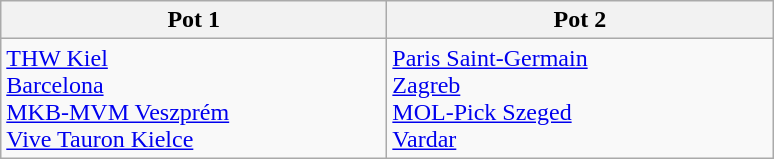<table class="wikitable">
<tr>
<th width=250>Pot 1</th>
<th width=250>Pot 2</th>
</tr>
<tr>
<td valign="top"> <a href='#'>THW Kiel</a><br> <a href='#'>Barcelona</a><br> <a href='#'>MKB-MVM Veszprém</a><br> <a href='#'>Vive Tauron Kielce</a></td>
<td valign="top"> <a href='#'>Paris Saint-Germain</a><br> <a href='#'>Zagreb</a><br> <a href='#'>MOL-Pick Szeged</a><br> <a href='#'>Vardar</a></td>
</tr>
</table>
